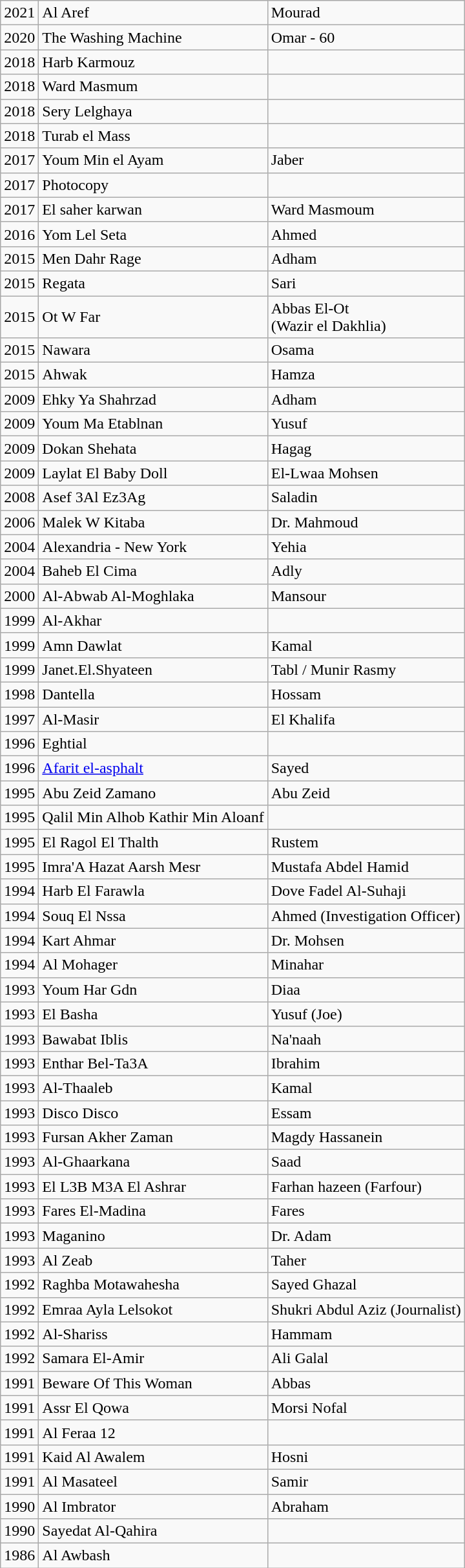<table class="wikitable">
<tr>
<td>2021</td>
<td>Al Aref</td>
<td>Mourad</td>
</tr>
<tr>
<td>2020</td>
<td>The Washing Machine</td>
<td>Omar - 60</td>
</tr>
<tr>
<td>2018</td>
<td>Harb Karmouz</td>
<td></td>
</tr>
<tr>
<td>2018</td>
<td>Ward Masmum</td>
<td></td>
</tr>
<tr>
<td>2018</td>
<td>Sery Lelghaya</td>
<td></td>
</tr>
<tr>
<td>2018</td>
<td>Turab el Mass</td>
<td></td>
</tr>
<tr>
<td>2017</td>
<td>Youm Min el Ayam</td>
<td>Jaber</td>
</tr>
<tr>
<td>2017</td>
<td>Photocopy</td>
<td></td>
</tr>
<tr>
<td>2017</td>
<td>El saher karwan</td>
<td>Ward Masmoum</td>
</tr>
<tr>
<td>2016</td>
<td>Yom Lel Seta</td>
<td>Ahmed</td>
</tr>
<tr>
<td>2015</td>
<td>Men Dahr Rage</td>
<td>Adham</td>
</tr>
<tr>
<td>2015</td>
<td>Regata</td>
<td>Sari</td>
</tr>
<tr>
<td>2015</td>
<td>Ot W Far</td>
<td>Abbas El-Ot<br>(Wazir el Dakhlia)</td>
</tr>
<tr>
<td>2015</td>
<td>Nawara</td>
<td>Osama</td>
</tr>
<tr>
<td>2015</td>
<td>Ahwak</td>
<td>Hamza</td>
</tr>
<tr>
<td>2009</td>
<td>Ehky Ya Shahrzad</td>
<td>Adham</td>
</tr>
<tr>
<td>2009</td>
<td>Youm Ma Etablnan</td>
<td>Yusuf</td>
</tr>
<tr>
<td>2009</td>
<td>Dokan Shehata</td>
<td>Hagag</td>
</tr>
<tr>
<td>2009</td>
<td>Laylat El Baby Doll</td>
<td>El-Lwaa Mohsen</td>
</tr>
<tr>
<td>2008</td>
<td>Asef 3Al Ez3Ag</td>
<td>Saladin</td>
</tr>
<tr>
<td>2006</td>
<td>Malek W Kitaba</td>
<td>Dr. Mahmoud</td>
</tr>
<tr>
<td>2004</td>
<td>Alexandria - New York</td>
<td>Yehia</td>
</tr>
<tr>
<td>2004</td>
<td>Baheb El Cima</td>
<td>Adly</td>
</tr>
<tr>
<td>2000</td>
<td>Al-Abwab Al-Moghlaka</td>
<td>Mansour</td>
</tr>
<tr>
<td>1999</td>
<td>Al-Akhar</td>
<td></td>
</tr>
<tr>
<td>1999</td>
<td>Amn Dawlat</td>
<td>Kamal</td>
</tr>
<tr>
<td>1999</td>
<td>Janet.El.Shyateen</td>
<td>Tabl / Munir Rasmy</td>
</tr>
<tr>
<td>1998</td>
<td>Dantella</td>
<td>Hossam</td>
</tr>
<tr>
<td>1997</td>
<td>Al-Masir</td>
<td>El Khalifa</td>
</tr>
<tr>
<td>1996</td>
<td>Eghtial</td>
<td></td>
</tr>
<tr>
<td>1996</td>
<td><a href='#'>Afarit el-asphalt</a></td>
<td>Sayed</td>
</tr>
<tr>
<td>1995</td>
<td>Abu Zeid Zamano</td>
<td>Abu Zeid</td>
</tr>
<tr>
<td>1995</td>
<td>Qalil Min Alhob Kathir Min Aloanf</td>
<td></td>
</tr>
<tr>
<td>1995</td>
<td>El Ragol El Thalth</td>
<td>Rustem</td>
</tr>
<tr>
<td>1995</td>
<td>Imra'A Hazat Aarsh Mesr</td>
<td>Mustafa Abdel Hamid</td>
</tr>
<tr>
<td>1994</td>
<td>Harb El Farawla</td>
<td>Dove Fadel Al-Suhaji</td>
</tr>
<tr>
<td>1994</td>
<td>Souq El Nssa</td>
<td>Ahmed (Investigation Officer)</td>
</tr>
<tr>
<td>1994</td>
<td>Kart Ahmar</td>
<td>Dr. Mohsen</td>
</tr>
<tr>
<td>1994</td>
<td>Al Mohager</td>
<td>Minahar</td>
</tr>
<tr>
<td>1993</td>
<td>Youm Har Gdn</td>
<td>Diaa</td>
</tr>
<tr>
<td>1993</td>
<td>El Basha</td>
<td>Yusuf (Joe)</td>
</tr>
<tr>
<td>1993</td>
<td>Bawabat Iblis</td>
<td>Na'naah</td>
</tr>
<tr>
<td>1993</td>
<td>Enthar Bel-Ta3A</td>
<td>Ibrahim</td>
</tr>
<tr>
<td>1993</td>
<td>Al-Thaaleb</td>
<td>Kamal</td>
</tr>
<tr>
<td>1993</td>
<td>Disco Disco</td>
<td>Essam</td>
</tr>
<tr>
<td>1993</td>
<td>Fursan Akher Zaman</td>
<td>Magdy Hassanein</td>
</tr>
<tr>
<td>1993</td>
<td>Al-Ghaarkana</td>
<td>Saad</td>
</tr>
<tr>
<td>1993</td>
<td>El L3B M3A El Ashrar</td>
<td>Farhan hazeen (Farfour)</td>
</tr>
<tr>
<td>1993</td>
<td>Fares El-Madina</td>
<td>Fares</td>
</tr>
<tr>
<td>1993</td>
<td>Maganino</td>
<td>Dr. Adam</td>
</tr>
<tr>
<td>1993</td>
<td>Al Zeab</td>
<td>Taher</td>
</tr>
<tr>
<td>1992</td>
<td>Raghba Motawahesha</td>
<td>Sayed Ghazal</td>
</tr>
<tr>
<td>1992</td>
<td>Emraa Ayla Lelsokot</td>
<td>Shukri Abdul Aziz (Journalist)</td>
</tr>
<tr>
<td>1992</td>
<td>Al-Shariss</td>
<td>Hammam</td>
</tr>
<tr>
<td>1992</td>
<td>Samara El-Amir</td>
<td>Ali Galal</td>
</tr>
<tr>
<td>1991</td>
<td>Beware Of This Woman</td>
<td>Abbas</td>
</tr>
<tr>
<td>1991</td>
<td>Assr El Qowa</td>
<td>Morsi Nofal</td>
</tr>
<tr>
<td>1991</td>
<td>Al Feraa 12</td>
<td></td>
</tr>
<tr>
<td>1991</td>
<td>Kaid Al Awalem</td>
<td>Hosni</td>
</tr>
<tr>
<td>1991</td>
<td>Al Masateel</td>
<td>Samir</td>
</tr>
<tr>
<td>1990</td>
<td>Al Imbrator</td>
<td>Abraham</td>
</tr>
<tr>
<td>1990</td>
<td>Sayedat Al-Qahira</td>
<td></td>
</tr>
<tr>
<td>1986</td>
<td>Al Awbash</td>
<td></td>
</tr>
</table>
